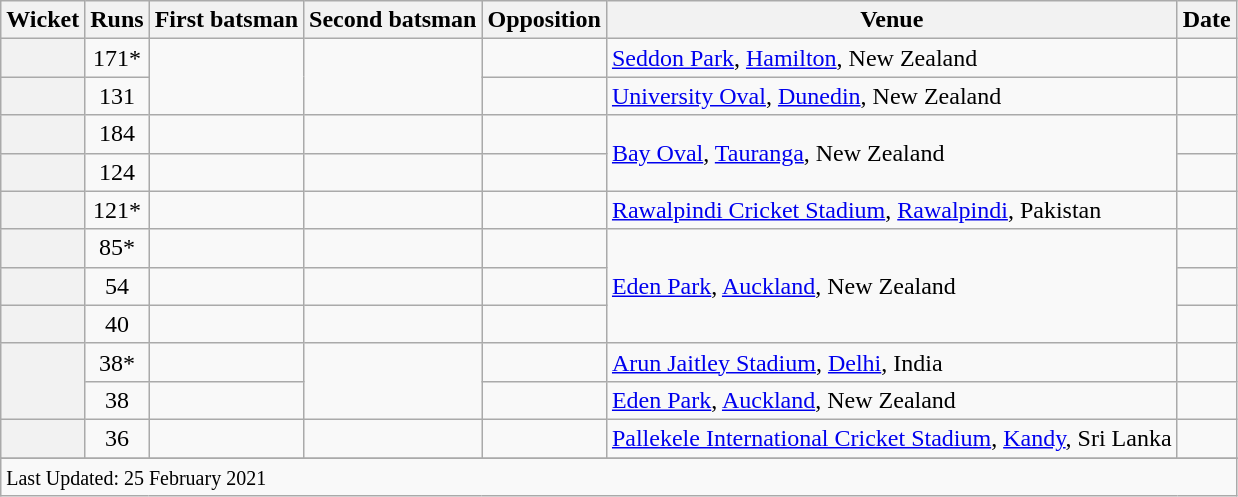<table class="wikitable plainrowheaders sortable">
<tr>
<th scope=col>Wicket</th>
<th scope=col>Runs</th>
<th scope=col>First batsman</th>
<th scope=col>Second batsman</th>
<th scope=col>Opposition</th>
<th scope=col>Venue</th>
<th scope=col>Date</th>
</tr>
<tr>
<th align=center></th>
<td scope=row style=text-align:center;>171*</td>
<td rowspan=2></td>
<td rowspan=2></td>
<td></td>
<td><a href='#'>Seddon Park</a>, <a href='#'>Hamilton</a>, New Zealand</td>
<td></td>
</tr>
<tr>
<th align=center></th>
<td scope=row style=text-align:center;>131</td>
<td></td>
<td><a href='#'>University Oval</a>, <a href='#'>Dunedin</a>, New Zealand</td>
<td></td>
</tr>
<tr>
<th align=center></th>
<td scope=row style=text-align:center;>184</td>
<td></td>
<td></td>
<td></td>
<td rowspan=2><a href='#'>Bay Oval</a>, <a href='#'>Tauranga</a>, New Zealand</td>
<td></td>
</tr>
<tr>
<th align=center></th>
<td scope=row style=text-align:center;>124</td>
<td></td>
<td></td>
<td></td>
<td></td>
</tr>
<tr>
<th align=center></th>
<td style="text-align:center;">121*</td>
<td></td>
<td></td>
<td></td>
<td><a href='#'>Rawalpindi Cricket Stadium</a>, <a href='#'>Rawalpindi</a>, Pakistan</td>
<td></td>
</tr>
<tr>
<th align=center></th>
<td scope=row style=text-align:center;>85*</td>
<td></td>
<td></td>
<td></td>
<td rowspan=3><a href='#'>Eden Park</a>, <a href='#'>Auckland</a>, New Zealand</td>
<td></td>
</tr>
<tr>
<th align=center></th>
<td scope=row style=text-align:center;>54</td>
<td></td>
<td></td>
<td></td>
<td></td>
</tr>
<tr>
<th align=center></th>
<td scope=row style=text-align:center;>40</td>
<td></td>
<td></td>
<td></td>
<td></td>
</tr>
<tr>
<th align=center rowspan=2></th>
<td scope=row style=text-align:center;>38*</td>
<td></td>
<td rowspan=2></td>
<td></td>
<td><a href='#'>Arun Jaitley Stadium</a>, <a href='#'>Delhi</a>, India</td>
<td></td>
</tr>
<tr>
<td scope=row style=text-align:center;>38</td>
<td></td>
<td></td>
<td><a href='#'>Eden Park</a>, <a href='#'>Auckland</a>, New Zealand</td>
<td></td>
</tr>
<tr>
<th align=center></th>
<td scope=row style=text-align:center;>36</td>
<td></td>
<td></td>
<td></td>
<td><a href='#'>Pallekele International Cricket Stadium</a>, <a href='#'>Kandy</a>, Sri Lanka</td>
<td></td>
</tr>
<tr>
</tr>
<tr class=sortbottom>
<td colspan=7><small>Last Updated: 25 February 2021</small></td>
</tr>
</table>
